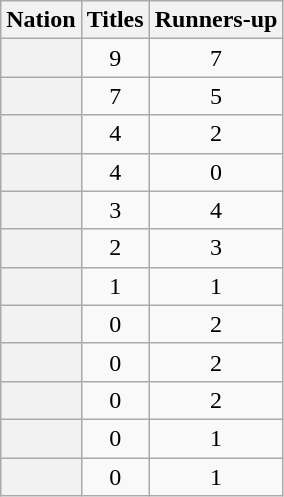<table class="wikitable plainrowheaders sortable" style="text-align:center">
<tr>
<th scope="col">Nation</th>
<th scope="col">Titles</th>
<th scope="col">Runners-up</th>
</tr>
<tr>
<th scope="row" style="text-align:left"></th>
<td>9</td>
<td>7</td>
</tr>
<tr>
<th scope="row" style="text-align:left"></th>
<td>7</td>
<td>5</td>
</tr>
<tr>
<th scope="row" style="text-align:left"></th>
<td>4</td>
<td>2</td>
</tr>
<tr>
<th scope="row" style="text-align:left"></th>
<td>4</td>
<td>0</td>
</tr>
<tr>
<th scope="row" style="text-align:left"></th>
<td>3</td>
<td>4</td>
</tr>
<tr>
<th scope="row" style="text-align:left"></th>
<td>2</td>
<td>3</td>
</tr>
<tr>
<th scope="row" style="text-align:left"></th>
<td>1</td>
<td>1</td>
</tr>
<tr>
<th scope="row" style="text-align:left"></th>
<td>0</td>
<td>2</td>
</tr>
<tr>
<th scope="row" style="text-align:left"></th>
<td>0</td>
<td>2</td>
</tr>
<tr>
<th scope="row" style="text-align:left"></th>
<td>0</td>
<td>2</td>
</tr>
<tr>
<th scope="row" style="text-align:left"></th>
<td>0</td>
<td>1</td>
</tr>
<tr>
<th scope="row" style="text-align:left"></th>
<td>0</td>
<td>1</td>
</tr>
</table>
